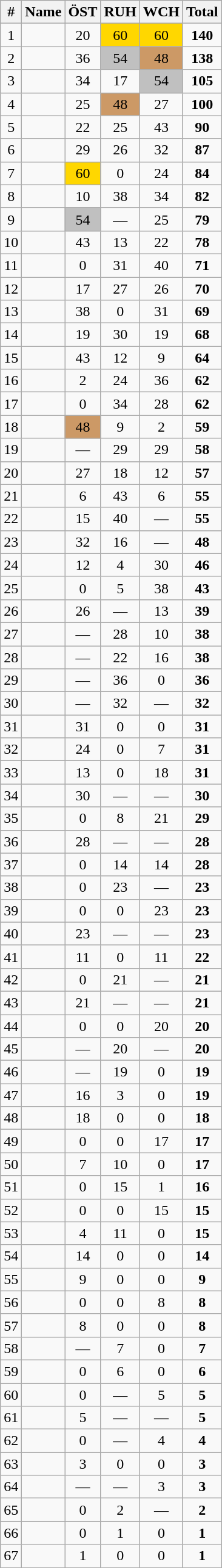<table class="wikitable sortable" style="text-align:center;">
<tr>
<th>#</th>
<th>Name</th>
<th>ÖST</th>
<th>RUH</th>
<th>WCH</th>
<th>Total</th>
</tr>
<tr>
<td>1</td>
<td align="left"></td>
<td>20</td>
<td bgcolor="gold">60</td>
<td bgcolor="gold">60</td>
<td><strong>140</strong></td>
</tr>
<tr>
<td>2</td>
<td align="left"></td>
<td>36</td>
<td bgcolor="silver">54</td>
<td bgcolor="CC9966">48</td>
<td><strong>138</strong></td>
</tr>
<tr>
<td>3</td>
<td align="left"></td>
<td>34</td>
<td>17</td>
<td bgcolor="silver">54</td>
<td><strong>105</strong></td>
</tr>
<tr>
<td>4</td>
<td align="left"></td>
<td>25</td>
<td bgcolor="CC9966">48</td>
<td>27</td>
<td><strong>100</strong></td>
</tr>
<tr>
<td>5</td>
<td align="left"></td>
<td>22</td>
<td>25</td>
<td>43</td>
<td><strong>90</strong></td>
</tr>
<tr>
<td>6</td>
<td align="left"></td>
<td>29</td>
<td>26</td>
<td>32</td>
<td><strong>87</strong></td>
</tr>
<tr>
<td>7</td>
<td align="left"></td>
<td bgcolor="gold">60</td>
<td>0</td>
<td>24</td>
<td><strong>84</strong></td>
</tr>
<tr>
<td>8</td>
<td align="left"></td>
<td>10</td>
<td>38</td>
<td>34</td>
<td><strong>82</strong></td>
</tr>
<tr>
<td>9</td>
<td align="left"></td>
<td bgcolor="silver">54</td>
<td>—</td>
<td>25</td>
<td><strong>79</strong></td>
</tr>
<tr>
<td>10</td>
<td align="left"></td>
<td>43</td>
<td>13</td>
<td>22</td>
<td><strong>78</strong></td>
</tr>
<tr>
<td>11</td>
<td align="left"></td>
<td>0</td>
<td>31</td>
<td>40</td>
<td><strong>71</strong></td>
</tr>
<tr>
<td>12</td>
<td align="left"></td>
<td>17</td>
<td>27</td>
<td>26</td>
<td><strong>70</strong></td>
</tr>
<tr>
<td>13</td>
<td align="left"></td>
<td>38</td>
<td>0</td>
<td>31</td>
<td><strong>69</strong></td>
</tr>
<tr>
<td>14</td>
<td align="left"></td>
<td>19</td>
<td>30</td>
<td>19</td>
<td><strong>68</strong></td>
</tr>
<tr>
<td>15</td>
<td align="left"></td>
<td>43</td>
<td>12</td>
<td>9</td>
<td><strong>64</strong></td>
</tr>
<tr>
<td>16</td>
<td align="left"></td>
<td>2</td>
<td>24</td>
<td>36</td>
<td><strong>62</strong></td>
</tr>
<tr>
<td>17</td>
<td align="left"></td>
<td>0</td>
<td>34</td>
<td>28</td>
<td><strong>62</strong></td>
</tr>
<tr>
<td>18</td>
<td align="left"></td>
<td bgcolor="CC9966">48</td>
<td>9</td>
<td>2</td>
<td><strong>59</strong></td>
</tr>
<tr>
<td>19</td>
<td align="left"></td>
<td>—</td>
<td>29</td>
<td>29</td>
<td><strong>58</strong></td>
</tr>
<tr>
<td>20</td>
<td align="left"></td>
<td>27</td>
<td>18</td>
<td>12</td>
<td><strong>57</strong></td>
</tr>
<tr>
<td>21</td>
<td align="left"></td>
<td>6</td>
<td>43</td>
<td>6</td>
<td><strong>55</strong></td>
</tr>
<tr>
<td>22</td>
<td align="left"></td>
<td>15</td>
<td>40</td>
<td>—</td>
<td><strong>55</strong></td>
</tr>
<tr>
<td>23</td>
<td align="left"></td>
<td>32</td>
<td>16</td>
<td>—</td>
<td><strong>48</strong></td>
</tr>
<tr>
<td>24</td>
<td align="left"></td>
<td>12</td>
<td>4</td>
<td>30</td>
<td><strong>46</strong></td>
</tr>
<tr>
<td>25</td>
<td align="left"></td>
<td>0</td>
<td>5</td>
<td>38</td>
<td><strong>43</strong></td>
</tr>
<tr>
<td>26</td>
<td align="left"></td>
<td>26</td>
<td>—</td>
<td>13</td>
<td><strong>39</strong></td>
</tr>
<tr>
<td>27</td>
<td align="left"></td>
<td>—</td>
<td>28</td>
<td>10</td>
<td><strong>38</strong></td>
</tr>
<tr>
<td>28</td>
<td align="left"></td>
<td>—</td>
<td>22</td>
<td>16</td>
<td><strong>38</strong></td>
</tr>
<tr>
<td>29</td>
<td align="left"></td>
<td>—</td>
<td>36</td>
<td>0</td>
<td><strong>36</strong></td>
</tr>
<tr>
<td>30</td>
<td align="left"></td>
<td>—</td>
<td>32</td>
<td>—</td>
<td><strong>32</strong></td>
</tr>
<tr>
<td>31</td>
<td align="left"></td>
<td>31</td>
<td>0</td>
<td>0</td>
<td><strong>31</strong></td>
</tr>
<tr>
<td>32</td>
<td align="left"></td>
<td>24</td>
<td>0</td>
<td>7</td>
<td><strong>31</strong></td>
</tr>
<tr>
<td>33</td>
<td align="left"></td>
<td>13</td>
<td>0</td>
<td>18</td>
<td><strong>31</strong></td>
</tr>
<tr>
<td>34</td>
<td align="left"></td>
<td>30</td>
<td>—</td>
<td>—</td>
<td><strong>30</strong></td>
</tr>
<tr>
<td>35</td>
<td align="left"></td>
<td>0</td>
<td>8</td>
<td>21</td>
<td><strong>29</strong></td>
</tr>
<tr>
<td>36</td>
<td align="left"></td>
<td>28</td>
<td>—</td>
<td>—</td>
<td><strong>28</strong></td>
</tr>
<tr>
<td>37</td>
<td align="left"></td>
<td>0</td>
<td>14</td>
<td>14</td>
<td><strong>28</strong></td>
</tr>
<tr>
<td>38</td>
<td align="left"></td>
<td>0</td>
<td>23</td>
<td>—</td>
<td><strong>23</strong></td>
</tr>
<tr>
<td>39</td>
<td align="left"></td>
<td>0</td>
<td>0</td>
<td>23</td>
<td><strong>23</strong></td>
</tr>
<tr>
<td>40</td>
<td align="left"></td>
<td>23</td>
<td>—</td>
<td>—</td>
<td><strong>23</strong></td>
</tr>
<tr>
<td>41</td>
<td align="left"></td>
<td>11</td>
<td>0</td>
<td>11</td>
<td><strong>22</strong></td>
</tr>
<tr>
<td>42</td>
<td align="left"></td>
<td>0</td>
<td>21</td>
<td>—</td>
<td><strong>21</strong></td>
</tr>
<tr>
<td>43</td>
<td align="left"></td>
<td>21</td>
<td>—</td>
<td>—</td>
<td><strong>21</strong></td>
</tr>
<tr>
<td>44</td>
<td align="left"></td>
<td>0</td>
<td>0</td>
<td>20</td>
<td><strong>20</strong></td>
</tr>
<tr>
<td>45</td>
<td align="left"></td>
<td>—</td>
<td>20</td>
<td>—</td>
<td><strong>20</strong></td>
</tr>
<tr>
<td>46</td>
<td align="left"></td>
<td>—</td>
<td>19</td>
<td>0</td>
<td><strong>19</strong></td>
</tr>
<tr>
<td>47</td>
<td align="left"></td>
<td>16</td>
<td>3</td>
<td>0</td>
<td><strong>19</strong></td>
</tr>
<tr>
<td>48</td>
<td align="left"></td>
<td>18</td>
<td>0</td>
<td>0</td>
<td><strong>18</strong></td>
</tr>
<tr>
<td>49</td>
<td align="left"></td>
<td>0</td>
<td>0</td>
<td>17</td>
<td><strong>17</strong></td>
</tr>
<tr>
<td>50</td>
<td align="left"></td>
<td>7</td>
<td>10</td>
<td>0</td>
<td><strong>17</strong></td>
</tr>
<tr>
<td>51</td>
<td align="left"></td>
<td>0</td>
<td>15</td>
<td>1</td>
<td><strong>16</strong></td>
</tr>
<tr>
<td>52</td>
<td align="left"></td>
<td>0</td>
<td>0</td>
<td>15</td>
<td><strong>15</strong></td>
</tr>
<tr>
<td>53</td>
<td align="left"></td>
<td>4</td>
<td>11</td>
<td>0</td>
<td><strong>15</strong></td>
</tr>
<tr>
<td>54</td>
<td align="left"></td>
<td>14</td>
<td>0</td>
<td>0</td>
<td><strong>14</strong></td>
</tr>
<tr>
<td>55</td>
<td align="left"></td>
<td>9</td>
<td>0</td>
<td>0</td>
<td><strong>9</strong></td>
</tr>
<tr>
<td>56</td>
<td align="left"></td>
<td>0</td>
<td>0</td>
<td>8</td>
<td><strong>8</strong></td>
</tr>
<tr>
<td>57</td>
<td align="left"></td>
<td>8</td>
<td>0</td>
<td>0</td>
<td><strong>8</strong></td>
</tr>
<tr>
<td>58</td>
<td align="left"></td>
<td>—</td>
<td>7</td>
<td>0</td>
<td><strong>7</strong></td>
</tr>
<tr>
<td>59</td>
<td align="left"></td>
<td>0</td>
<td>6</td>
<td>0</td>
<td><strong>6</strong></td>
</tr>
<tr>
<td>60</td>
<td align="left"></td>
<td>0</td>
<td>—</td>
<td>5</td>
<td><strong>5</strong></td>
</tr>
<tr>
<td>61</td>
<td align="left"></td>
<td>5</td>
<td>—</td>
<td>—</td>
<td><strong>5</strong></td>
</tr>
<tr>
<td>62</td>
<td align="left"></td>
<td>0</td>
<td>—</td>
<td>4</td>
<td><strong>4</strong></td>
</tr>
<tr>
<td>63</td>
<td align="left"></td>
<td>3</td>
<td>0</td>
<td>0</td>
<td><strong>3</strong></td>
</tr>
<tr>
<td>64</td>
<td align="left"></td>
<td>—</td>
<td>—</td>
<td>3</td>
<td><strong>3</strong></td>
</tr>
<tr>
<td>65</td>
<td align="left"></td>
<td>0</td>
<td>2</td>
<td>—</td>
<td><strong>2</strong></td>
</tr>
<tr>
<td>66</td>
<td align="left"></td>
<td>0</td>
<td>1</td>
<td>0</td>
<td><strong>1</strong></td>
</tr>
<tr>
<td>67</td>
<td align="left"></td>
<td>1</td>
<td>0</td>
<td>0</td>
<td><strong>1</strong></td>
</tr>
</table>
